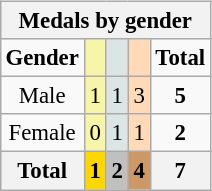<table class="wikitable" style="font-size:95%; float:right;">
<tr style="background:#efefef;">
<th colspan=7>Medals by gender</th>
</tr>
<tr align=center>
<td><strong>Gender</strong></td>
<td style="background:#f7f6a8;"></td>
<td style="background:#dce5e5;"></td>
<td style="background:#ffdab9;"></td>
<td><strong>Total</strong></td>
</tr>
<tr align=center>
<td>Male</td>
<td bgcolor=F7F6A8>1</td>
<td bgcolor=DCE5E5>1</td>
<td bgcolor=FFDAB9>3</td>
<td><strong>5</strong></td>
</tr>
<tr align=center>
<td>Female</td>
<td bgcolor=F7F6A8>0</td>
<td bgcolor=DCE5E5>1</td>
<td bgcolor=FFDAB9>1</td>
<td><strong>2</strong></td>
</tr>
<tr align=center>
<th>Total</th>
<th style=background:gold>1</th>
<th style=background:silver>2</th>
<th style=background:#c96>4</th>
<th>7</th>
</tr>
</table>
